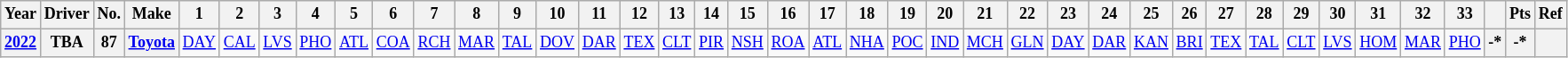<table class="wikitable" style="text-align:center; font-size:75%">
<tr>
<th>Year</th>
<th>Driver</th>
<th>No.</th>
<th>Make</th>
<th>1</th>
<th>2</th>
<th>3</th>
<th>4</th>
<th>5</th>
<th>6</th>
<th>7</th>
<th>8</th>
<th>9</th>
<th>10</th>
<th>11</th>
<th>12</th>
<th>13</th>
<th>14</th>
<th>15</th>
<th>16</th>
<th>17</th>
<th>18</th>
<th>19</th>
<th>20</th>
<th>21</th>
<th>22</th>
<th>23</th>
<th>24</th>
<th>25</th>
<th>26</th>
<th>27</th>
<th>28</th>
<th>29</th>
<th>30</th>
<th>31</th>
<th>32</th>
<th>33</th>
<th></th>
<th>Pts</th>
<th>Ref</th>
</tr>
<tr>
<th><a href='#'>2022</a></th>
<th>TBA</th>
<th>87</th>
<th><a href='#'>Toyota</a></th>
<td><a href='#'>DAY</a></td>
<td><a href='#'>CAL</a></td>
<td><a href='#'>LVS</a></td>
<td><a href='#'>PHO</a></td>
<td><a href='#'>ATL</a></td>
<td><a href='#'>COA</a></td>
<td><a href='#'>RCH</a></td>
<td><a href='#'>MAR</a></td>
<td><a href='#'>TAL</a></td>
<td><a href='#'>DOV</a></td>
<td><a href='#'>DAR</a></td>
<td><a href='#'>TEX</a></td>
<td><a href='#'>CLT</a></td>
<td><a href='#'>PIR</a></td>
<td><a href='#'>NSH</a></td>
<td><a href='#'>ROA</a></td>
<td><a href='#'>ATL</a></td>
<td><a href='#'>NHA</a></td>
<td><a href='#'>POC</a></td>
<td><a href='#'>IND</a></td>
<td><a href='#'>MCH</a></td>
<td><a href='#'>GLN</a></td>
<td><a href='#'>DAY</a></td>
<td><a href='#'>DAR</a></td>
<td><a href='#'>KAN</a></td>
<td><a href='#'>BRI</a></td>
<td><a href='#'>TEX</a></td>
<td><a href='#'>TAL</a></td>
<td><a href='#'>CLT</a></td>
<td><a href='#'>LVS</a></td>
<td><a href='#'>HOM</a></td>
<td><a href='#'>MAR</a></td>
<td><a href='#'>PHO</a></td>
<th>-*</th>
<th>-*</th>
<th></th>
</tr>
</table>
